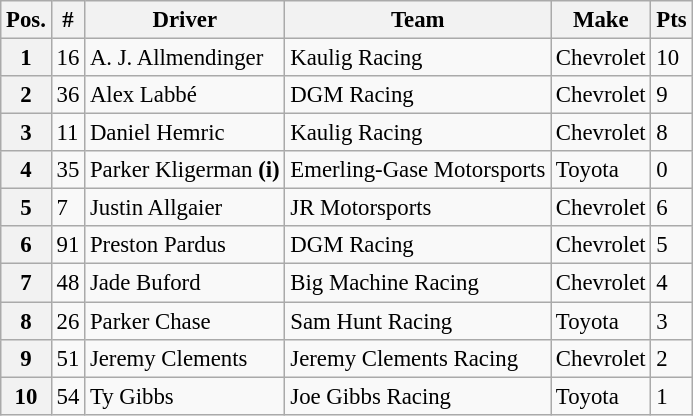<table class="wikitable" style="font-size:95%">
<tr>
<th>Pos.</th>
<th>#</th>
<th>Driver</th>
<th>Team</th>
<th>Make</th>
<th>Pts</th>
</tr>
<tr>
<th>1</th>
<td>16</td>
<td>A. J. Allmendinger</td>
<td>Kaulig Racing</td>
<td>Chevrolet</td>
<td>10</td>
</tr>
<tr>
<th>2</th>
<td>36</td>
<td>Alex Labbé</td>
<td>DGM Racing</td>
<td>Chevrolet</td>
<td>9</td>
</tr>
<tr>
<th>3</th>
<td>11</td>
<td>Daniel Hemric</td>
<td>Kaulig Racing</td>
<td>Chevrolet</td>
<td>8</td>
</tr>
<tr>
<th>4</th>
<td>35</td>
<td>Parker Kligerman <strong>(i)</strong></td>
<td>Emerling-Gase Motorsports</td>
<td>Toyota</td>
<td>0</td>
</tr>
<tr>
<th>5</th>
<td>7</td>
<td>Justin Allgaier</td>
<td>JR Motorsports</td>
<td>Chevrolet</td>
<td>6</td>
</tr>
<tr>
<th>6</th>
<td>91</td>
<td>Preston Pardus</td>
<td>DGM Racing</td>
<td>Chevrolet</td>
<td>5</td>
</tr>
<tr>
<th>7</th>
<td>48</td>
<td>Jade Buford</td>
<td>Big Machine Racing</td>
<td>Chevrolet</td>
<td>4</td>
</tr>
<tr>
<th>8</th>
<td>26</td>
<td>Parker Chase</td>
<td>Sam Hunt Racing</td>
<td>Toyota</td>
<td>3</td>
</tr>
<tr>
<th>9</th>
<td>51</td>
<td>Jeremy Clements</td>
<td>Jeremy Clements Racing</td>
<td>Chevrolet</td>
<td>2</td>
</tr>
<tr>
<th>10</th>
<td>54</td>
<td>Ty Gibbs</td>
<td>Joe Gibbs Racing</td>
<td>Toyota</td>
<td>1</td>
</tr>
</table>
